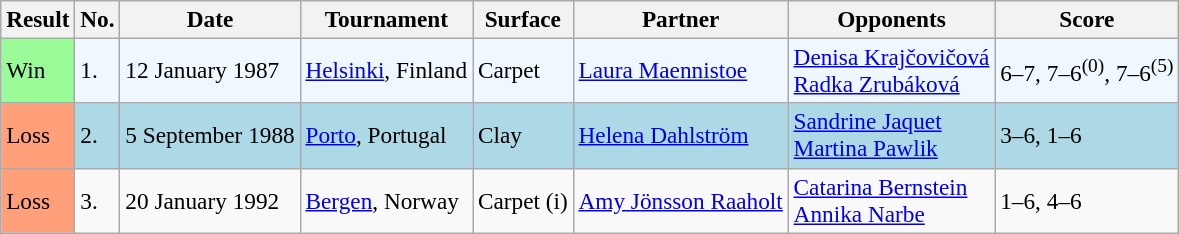<table class="sortable wikitable" style=font-size:97%>
<tr>
<th>Result</th>
<th>No.</th>
<th>Date</th>
<th>Tournament</th>
<th>Surface</th>
<th>Partner</th>
<th>Opponents</th>
<th>Score</th>
</tr>
<tr style="background:#f0f8ff;">
<td style="background:#98fb98;">Win</td>
<td>1.</td>
<td>12 January 1987</td>
<td><a href='#'>Helsinki</a>, Finland</td>
<td>Carpet</td>
<td> <a href='#'>Laura Maennistoe</a></td>
<td> <a href='#'>Denisa Krajčovičová</a> <br>  <a href='#'>Radka Zrubáková</a></td>
<td>6–7, 7–6<sup>(0)</sup>, 7–6<sup>(5)</sup></td>
</tr>
<tr style="background:lightblue;">
<td style="background:#ffa07a;">Loss</td>
<td>2.</td>
<td>5 September 1988</td>
<td><a href='#'>Porto</a>, Portugal</td>
<td>Clay</td>
<td> <a href='#'>Helena Dahlström</a></td>
<td> <a href='#'>Sandrine Jaquet</a> <br>  <a href='#'>Martina Pawlik</a></td>
<td>3–6, 1–6</td>
</tr>
<tr>
<td style="background:#ffa07a;">Loss</td>
<td>3.</td>
<td>20 January 1992</td>
<td><a href='#'>Bergen</a>, Norway</td>
<td>Carpet (i)</td>
<td> <a href='#'>Amy Jönsson Raaholt</a></td>
<td> <a href='#'>Catarina Bernstein</a> <br>  <a href='#'>Annika Narbe</a></td>
<td>1–6, 4–6</td>
</tr>
</table>
